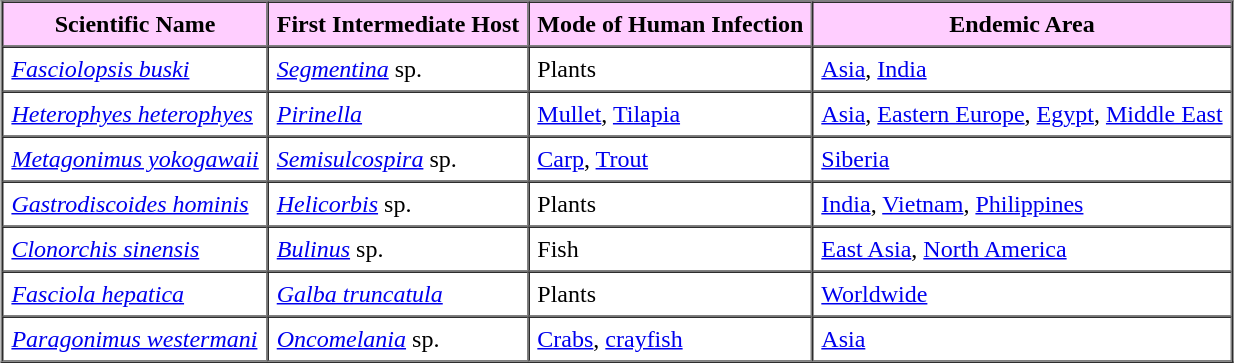<table border="1" cellpadding="5" cellspacing="0" align="center">
<tr>
<th style="background:#ffceff;">Scientific Name</th>
<th style="background:#ffceff;">First Intermediate Host</th>
<th style="background:#ffceff;">Mode of Human Infection</th>
<th style="background:#ffceff;">Endemic Area</th>
</tr>
<tr>
<td><em><a href='#'>Fasciolopsis buski</a></em></td>
<td><em><a href='#'>Segmentina</a></em> sp.</td>
<td>Plants</td>
<td><a href='#'>Asia</a>, <a href='#'>India</a></td>
</tr>
<tr>
<td><em><a href='#'>Heterophyes heterophyes</a></em></td>
<td><em><a href='#'>Pirinella</a></em></td>
<td><a href='#'>Mullet</a>, <a href='#'>Tilapia</a></td>
<td><a href='#'>Asia</a>, <a href='#'>Eastern Europe</a>, <a href='#'>Egypt</a>, <a href='#'>Middle East</a></td>
</tr>
<tr>
<td><em><a href='#'>Metagonimus yokogawaii</a></em></td>
<td><em><a href='#'>Semisulcospira</a></em> sp.</td>
<td><a href='#'>Carp</a>, <a href='#'>Trout</a></td>
<td><a href='#'>Siberia</a></td>
</tr>
<tr>
<td><em><a href='#'>Gastrodiscoides hominis</a></em></td>
<td><em><a href='#'>Helicorbis</a></em> sp.</td>
<td>Plants</td>
<td><a href='#'>India</a>, <a href='#'>Vietnam</a>, <a href='#'>Philippines</a></td>
</tr>
<tr>
<td><em><a href='#'>Clonorchis sinensis</a></em></td>
<td><em><a href='#'>Bulinus</a></em> sp.</td>
<td>Fish</td>
<td><a href='#'>East Asia</a>, <a href='#'>North America</a></td>
</tr>
<tr>
<td><em><a href='#'>Fasciola hepatica</a></em></td>
<td><em><a href='#'>Galba truncatula</a></em></td>
<td>Plants</td>
<td><a href='#'>Worldwide</a></td>
</tr>
<tr>
<td><em><a href='#'>Paragonimus westermani</a></em></td>
<td><em><a href='#'>Oncomelania</a></em> sp.</td>
<td><a href='#'>Crabs</a>, <a href='#'>crayfish</a></td>
<td><a href='#'>Asia</a></td>
</tr>
</table>
